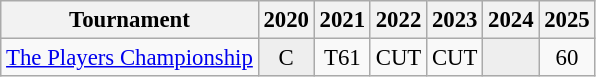<table class="wikitable" style="font-size:95%;text-align:center;">
<tr>
<th>Tournament</th>
<th>2020</th>
<th>2021</th>
<th>2022</th>
<th>2023</th>
<th>2024</th>
<th>2025</th>
</tr>
<tr>
<td align=left><a href='#'>The Players Championship</a></td>
<td style="background:#eeeeee;">C</td>
<td>T61</td>
<td>CUT</td>
<td>CUT</td>
<td style="background:#eeeeee;"></td>
<td>60</td>
</tr>
</table>
